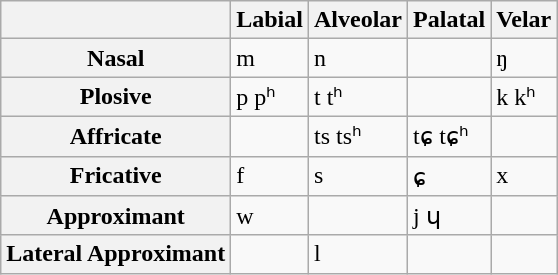<table class="wikitable">
<tr>
<th scope="col"></th>
<th scope="col">Labial</th>
<th scope="col">Alveolar</th>
<th scope="col">Palatal</th>
<th scope="col">Velar</th>
</tr>
<tr>
<th>Nasal</th>
<td>m</td>
<td>n</td>
<td></td>
<td>ŋ</td>
</tr>
<tr>
<th>Plosive</th>
<td>p pʰ</td>
<td>t tʰ</td>
<td></td>
<td>k kʰ</td>
</tr>
<tr>
<th>Affricate</th>
<td></td>
<td>ts tsʰ</td>
<td>tɕ tɕʰ</td>
</tr>
<tr>
<th>Fricative</th>
<td>f</td>
<td>s</td>
<td>ɕ</td>
<td>x</td>
</tr>
<tr>
<th>Approximant</th>
<td>w</td>
<td></td>
<td>j ɥ</td>
<td></td>
</tr>
<tr>
<th>Lateral Approximant</th>
<td></td>
<td>l</td>
<td></td>
<td></td>
</tr>
</table>
